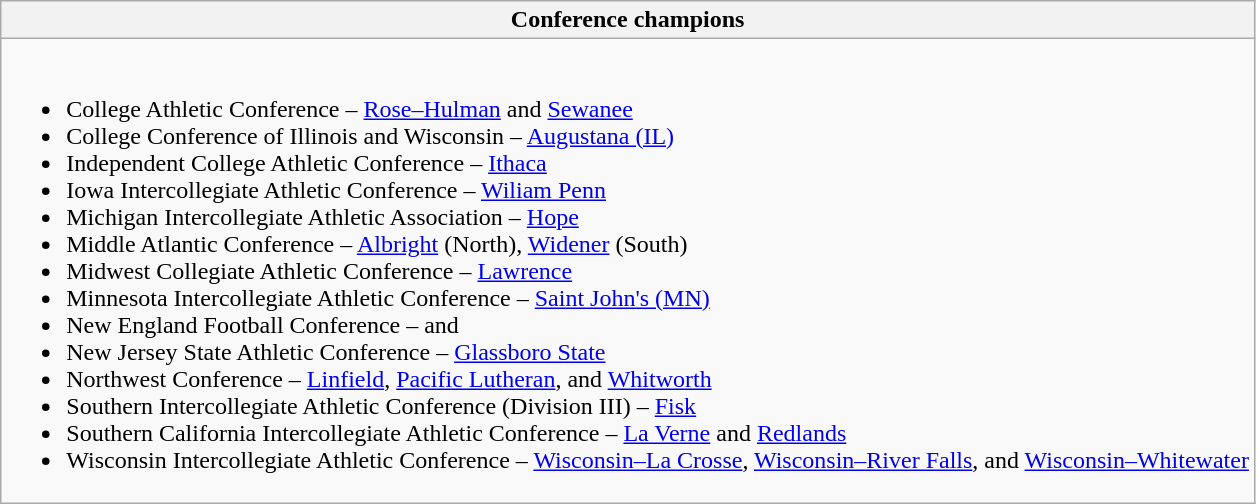<table class="wikitable">
<tr>
<th>Conference champions</th>
</tr>
<tr>
<td><br><ul><li>College Athletic Conference – <a href='#'>Rose–Hulman</a> and <a href='#'>Sewanee</a></li><li>College Conference of Illinois and Wisconsin – <a href='#'>Augustana (IL)</a></li><li>Independent College Athletic Conference – <a href='#'>Ithaca</a></li><li>Iowa Intercollegiate Athletic Conference – <a href='#'>Wiliam Penn</a></li><li>Michigan Intercollegiate Athletic Association – <a href='#'>Hope</a></li><li>Middle Atlantic Conference – <a href='#'>Albright</a> (North), <a href='#'>Widener</a> (South)</li><li>Midwest Collegiate Athletic Conference – <a href='#'>Lawrence</a></li><li>Minnesota Intercollegiate Athletic Conference – <a href='#'>Saint John's (MN)</a></li><li>New England Football Conference –  and </li><li>New Jersey State Athletic Conference – <a href='#'>Glassboro State</a></li><li>Northwest Conference – <a href='#'>Linfield</a>, <a href='#'>Pacific Lutheran</a>, and <a href='#'>Whitworth</a></li><li>Southern Intercollegiate Athletic Conference (Division III) – <a href='#'>Fisk</a></li><li>Southern California Intercollegiate Athletic Conference – <a href='#'>La Verne</a> and <a href='#'>Redlands</a></li><li>Wisconsin Intercollegiate Athletic Conference – <a href='#'>Wisconsin–La Crosse</a>, <a href='#'>Wisconsin–River Falls</a>, and <a href='#'>Wisconsin–Whitewater</a></li></ul></td>
</tr>
</table>
